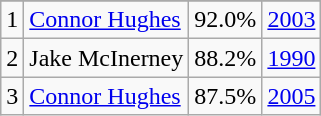<table class="wikitable">
<tr>
</tr>
<tr>
<td>1</td>
<td><a href='#'>Connor Hughes</a></td>
<td><abbr>92.0%</abbr></td>
<td><a href='#'>2003</a></td>
</tr>
<tr>
<td>2</td>
<td>Jake McInerney</td>
<td><abbr>88.2%</abbr></td>
<td><a href='#'>1990</a></td>
</tr>
<tr>
<td>3</td>
<td><a href='#'>Connor Hughes</a></td>
<td><abbr>87.5%</abbr></td>
<td><a href='#'>2005</a></td>
</tr>
</table>
